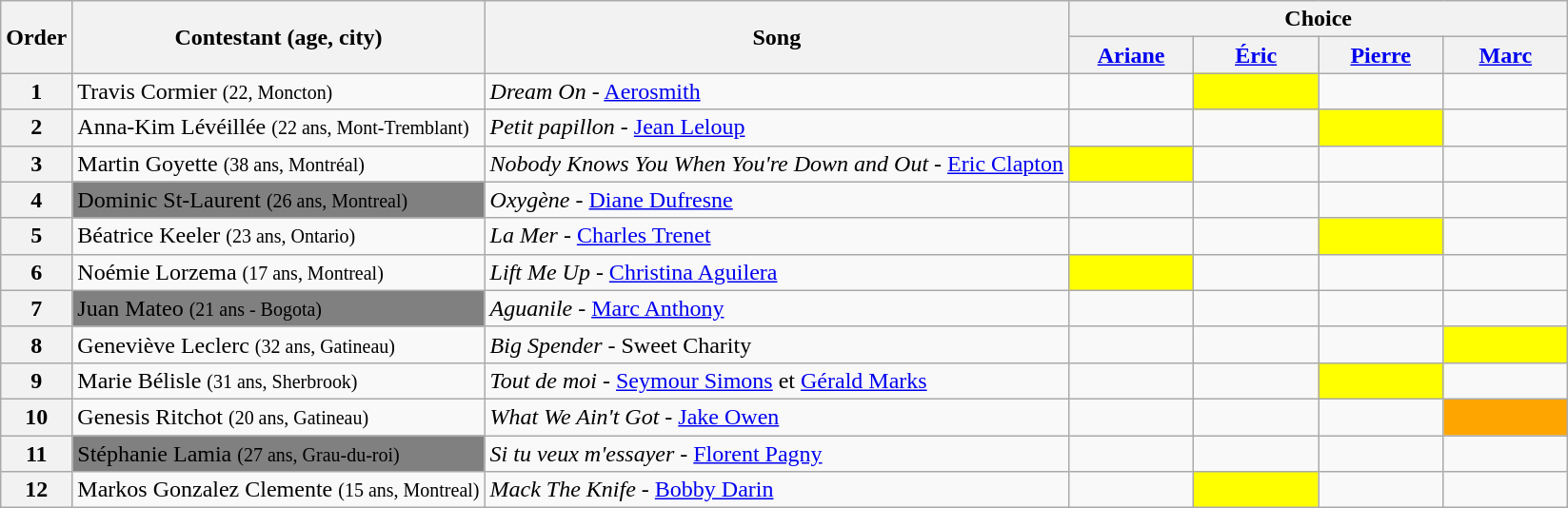<table class="wikitable plainrowheaders" width:90%; ">
<tr>
<th rowspan="2" scope="col">Order</th>
<th rowspan="2" scope="col">Contestant (age, city)</th>
<th rowspan="2" scope="col">Song</th>
<th colspan="4">Choice</th>
</tr>
<tr>
<th style="width:5em;"><a href='#'>Ariane</a></th>
<th style="width:5em;"><a href='#'>Éric</a></th>
<th style="width:5em;"><a href='#'>Pierre</a></th>
<th style="width:5em;"><a href='#'>Marc</a></th>
</tr>
<tr>
<th>1</th>
<td>Travis Cormier <small>(22, Moncton)</small></td>
<td><em>Dream On</em> - <a href='#'>Aerosmith</a></td>
<td style="background:;text-align:center;"></td>
<td style="background:yellow;text-align:center;"></td>
<td style="background:;text-align:center;"></td>
<td style="background:;text-align:center;"></td>
</tr>
<tr>
<th>2</th>
<td>Anna-Kim Lévéillée <small>(22 ans, Mont-Tremblant)</small></td>
<td><em>Petit papillon</em> - <a href='#'>Jean Leloup</a></td>
<td style="background:;text-align:center;"></td>
<td></td>
<td style="background:yellow;text-align:center;"></td>
<td></td>
</tr>
<tr>
<th>3</th>
<td>Martin Goyette <small>(38 ans, Montréal)</small></td>
<td><em>Nobody Knows You When You're Down and Out</em> - <a href='#'>Eric Clapton</a></td>
<td style="background:yellow;text-align:center;"></td>
<td style="background:;text-align:center;"></td>
<td style="background:;text-align:center;"></td>
<td style="background:;text-align:center;"></td>
</tr>
<tr>
<th>4</th>
<td bgcolor="gray">Dominic St-Laurent <small>(26 ans, Montreal)</small></td>
<td><em>Oxygène</em> - <a href='#'>Diane Dufresne</a></td>
<td></td>
<td></td>
<td></td>
<td></td>
</tr>
<tr>
<th>5</th>
<td>Béatrice Keeler <small>(23 ans, Ontario)</small></td>
<td><em>La Mer</em> - <a href='#'>Charles Trenet</a></td>
<td style="background:;text-align:center;"></td>
<td style="background:;text-align:center;"></td>
<td style="background:yellow;text-align:center;"></td>
<td></td>
</tr>
<tr>
<th>6</th>
<td>Noémie Lorzema <small>(17 ans, Montreal)</small></td>
<td><em>Lift Me Up</em> - <a href='#'>Christina Aguilera</a></td>
<td style="background:yellow;text-align:center;"></td>
<td style="background:;text-align:center;"></td>
<td style="background:;text-align:center;"></td>
<td style="background:;text-align:center;"></td>
</tr>
<tr>
<th>7</th>
<td bgcolor="gray">Juan Mateo <small>(21 ans - Bogota)</small></td>
<td><em>Aguanile</em> - <a href='#'>Marc Anthony</a></td>
<td></td>
<td></td>
<td></td>
<td></td>
</tr>
<tr>
<th>8</th>
<td>Geneviève Leclerc <small>(32 ans, Gatineau)</small></td>
<td><em>Big Spender</em> - Sweet Charity</td>
<td style="background:;text-align:center;"></td>
<td style="background:;text-align:center;"></td>
<td style="background:;text-align:center;"></td>
<td style="background:yellow;text-align:center;"></td>
</tr>
<tr>
<th>9</th>
<td>Marie Bélisle <small>(31 ans, Sherbrook)</small></td>
<td><em>Tout de moi</em> - <a href='#'>Seymour Simons</a> et <a href='#'>Gérald Marks</a></td>
<td></td>
<td style="background:;text-align:center;"></td>
<td style="background:yellow;text-align:center;"></td>
<td></td>
</tr>
<tr>
<th>10</th>
<td>Genesis Ritchot <small>(20 ans, Gatineau)</small></td>
<td><em>What We Ain't Got</em> - <a href='#'>Jake Owen</a></td>
<td></td>
<td></td>
<td></td>
<td style="background:orange;text-align:center;"></td>
</tr>
<tr>
<th>11</th>
<td bgcolor="gray">Stéphanie Lamia <small>(27 ans, Grau-du-roi)</small></td>
<td><em>Si tu veux m'essayer</em> - <a href='#'>Florent Pagny</a></td>
<td></td>
<td></td>
<td></td>
<td></td>
</tr>
<tr>
<th>12</th>
<td>Markos Gonzalez Clemente <small>(15 ans, Montreal)</small></td>
<td><em>Mack The Knife</em> - <a href='#'>Bobby Darin</a></td>
<td style="background:;text-align:center;"></td>
<td style="background:yellow;text-align:center;"></td>
<td style="background:;text-align:center;"></td>
<td style="background:;text-align:center;"></td>
</tr>
</table>
